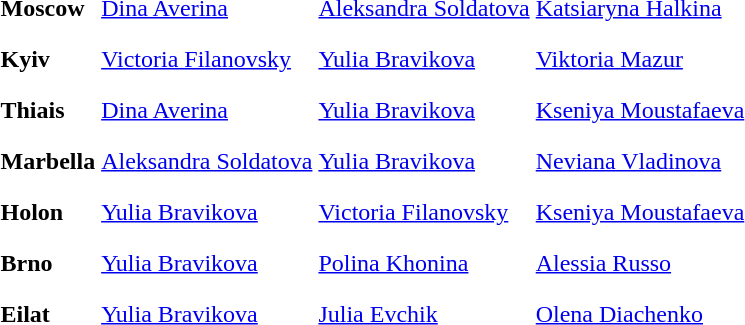<table>
<tr>
<th scope=row style="text-align:left">Moscow</th>
<td style="height:30px;"> <a href='#'>Dina Averina</a></td>
<td style="height:30px;"> <a href='#'>Aleksandra Soldatova</a></td>
<td style="height:30px;"> <a href='#'>Katsiaryna Halkina</a></td>
</tr>
<tr>
<th scope=row style="text-align:left">Kyiv</th>
<td style="height:30px;"> <a href='#'>Victoria Filanovsky</a></td>
<td style="height:30px;"> <a href='#'>Yulia Bravikova</a></td>
<td style="height:30px;"> <a href='#'>Viktoria Mazur</a></td>
</tr>
<tr>
<th scope=row style="text-align:left">Thiais</th>
<td style="height:30px;"> <a href='#'>Dina Averina</a></td>
<td style="height:30px;"> <a href='#'>Yulia Bravikova</a></td>
<td style="height:30px;"> <a href='#'>Kseniya Moustafaeva</a></td>
</tr>
<tr>
<th scope=row style="text-align:left">Marbella</th>
<td style="height:30px;"> <a href='#'>Aleksandra Soldatova</a></td>
<td style="height:30px;"> <a href='#'>Yulia Bravikova</a></td>
<td style="height:30px;"> <a href='#'>Neviana Vladinova</a></td>
</tr>
<tr>
<th scope=row style="text-align:left">Holon</th>
<td style="height:30px;"> <a href='#'>Yulia Bravikova</a></td>
<td style="height:30px;"> <a href='#'>Victoria Filanovsky</a></td>
<td style="height:30px;"> <a href='#'>Kseniya Moustafaeva</a></td>
</tr>
<tr>
<th scope=row style="text-align:left">Brno</th>
<td style="height:30px;"> <a href='#'>Yulia Bravikova</a></td>
<td style="height:30px;"> <a href='#'>Polina Khonina</a></td>
<td style="height:30px;"> <a href='#'>Alessia Russo</a></td>
</tr>
<tr>
<th scope=row style="text-align:left">Eilat</th>
<td style="height:30px;"> <a href='#'>Yulia Bravikova</a></td>
<td style="height:30px;"> <a href='#'>Julia Evchik</a></td>
<td style="height:30px;"> <a href='#'>Olena Diachenko</a></td>
</tr>
<tr>
</tr>
</table>
